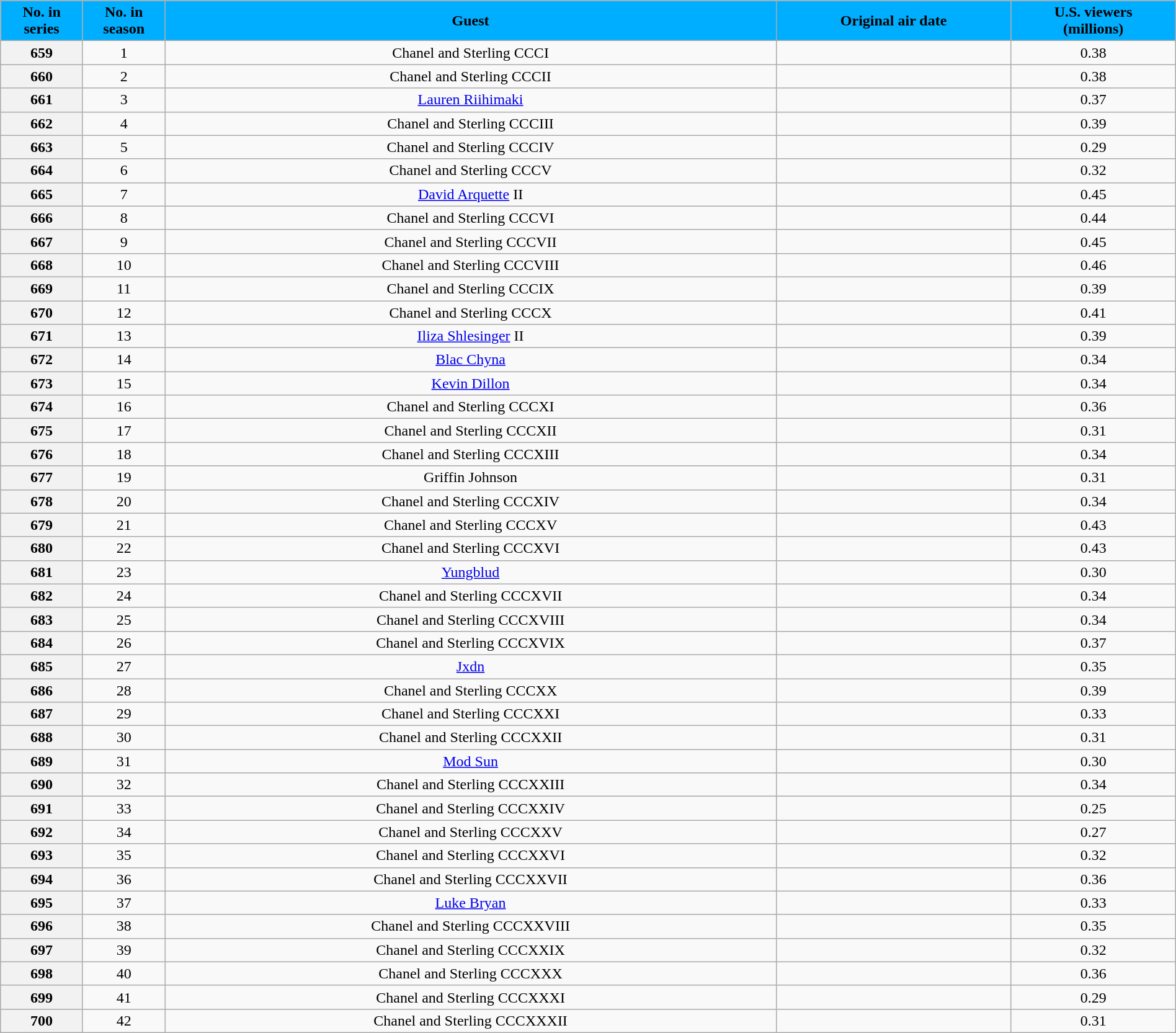<table class="wikitable plainrowheaders" style="width:100%;text-align: center">
<tr>
<th scope="col" style="background-color: #00AEFF; color: #000000;" width=7%>No. in<br>series</th>
<th scope="col" style="background-color: #00AEFF; color: #000000;" width=7%>No. in<br>season</th>
<th scope="col" style="background-color: #00AEFF; color: #000000;">Guest</th>
<th scope="col" style="background-color: #00AEFF; color: #000000;" width=20%>Original air date</th>
<th scope="col" style="background-color: #00AEFF; color: #000000;" width=14%>U.S. viewers<br>(millions)</th>
</tr>
<tr>
<th>659</th>
<td>1</td>
<td>Chanel and Sterling CCCI</td>
<td></td>
<td>0.38</td>
</tr>
<tr>
<th>660</th>
<td>2</td>
<td>Chanel and Sterling CCCII</td>
<td></td>
<td>0.38</td>
</tr>
<tr>
<th>661</th>
<td>3</td>
<td><a href='#'>Lauren Riihimaki</a></td>
<td></td>
<td>0.37</td>
</tr>
<tr>
<th>662</th>
<td>4</td>
<td>Chanel and Sterling CCCIII</td>
<td></td>
<td>0.39</td>
</tr>
<tr>
<th>663</th>
<td>5</td>
<td>Chanel and Sterling CCCIV</td>
<td></td>
<td>0.29</td>
</tr>
<tr>
<th>664</th>
<td>6</td>
<td>Chanel and Sterling CCCV</td>
<td></td>
<td>0.32</td>
</tr>
<tr>
<th>665</th>
<td>7</td>
<td><a href='#'>David Arquette</a> II</td>
<td></td>
<td>0.45</td>
</tr>
<tr>
<th>666</th>
<td>8</td>
<td>Chanel and Sterling CCCVI</td>
<td></td>
<td>0.44</td>
</tr>
<tr>
<th>667</th>
<td>9</td>
<td>Chanel and Sterling CCCVII</td>
<td></td>
<td>0.45</td>
</tr>
<tr>
<th>668</th>
<td>10</td>
<td>Chanel and Sterling CCCVIII</td>
<td></td>
<td>0.46</td>
</tr>
<tr>
<th>669</th>
<td>11</td>
<td>Chanel and Sterling CCCIX</td>
<td></td>
<td>0.39</td>
</tr>
<tr>
<th>670</th>
<td>12</td>
<td>Chanel and Sterling CCCX</td>
<td></td>
<td>0.41</td>
</tr>
<tr>
<th>671</th>
<td>13</td>
<td><a href='#'>Iliza Shlesinger</a> II</td>
<td></td>
<td>0.39</td>
</tr>
<tr>
<th>672</th>
<td>14</td>
<td><a href='#'>Blac Chyna</a></td>
<td></td>
<td>0.34</td>
</tr>
<tr>
<th>673</th>
<td>15</td>
<td><a href='#'>Kevin Dillon</a></td>
<td></td>
<td>0.34</td>
</tr>
<tr>
<th>674</th>
<td>16</td>
<td>Chanel and Sterling CCCXI</td>
<td></td>
<td>0.36</td>
</tr>
<tr>
<th>675</th>
<td>17</td>
<td>Chanel and Sterling CCCXII</td>
<td></td>
<td>0.31</td>
</tr>
<tr>
<th>676</th>
<td>18</td>
<td>Chanel and Sterling CCCXIII</td>
<td></td>
<td>0.34</td>
</tr>
<tr>
<th>677</th>
<td>19</td>
<td>Griffin Johnson</td>
<td></td>
<td>0.31</td>
</tr>
<tr>
<th>678</th>
<td>20</td>
<td>Chanel and Sterling CCCXIV</td>
<td></td>
<td>0.34</td>
</tr>
<tr>
<th>679</th>
<td>21</td>
<td>Chanel and Sterling CCCXV</td>
<td></td>
<td>0.43</td>
</tr>
<tr>
<th>680</th>
<td>22</td>
<td>Chanel and Sterling CCCXVI</td>
<td></td>
<td>0.43</td>
</tr>
<tr>
<th>681</th>
<td>23</td>
<td><a href='#'>Yungblud</a></td>
<td></td>
<td>0.30</td>
</tr>
<tr>
<th>682</th>
<td>24</td>
<td>Chanel and Sterling CCCXVII</td>
<td></td>
<td>0.34</td>
</tr>
<tr>
<th>683</th>
<td>25</td>
<td>Chanel and Sterling CCCXVIII</td>
<td></td>
<td>0.34</td>
</tr>
<tr>
<th>684</th>
<td>26</td>
<td>Chanel and Sterling CCCXVIX</td>
<td></td>
<td>0.37</td>
</tr>
<tr>
<th>685</th>
<td>27</td>
<td><a href='#'>Jxdn</a></td>
<td></td>
<td>0.35</td>
</tr>
<tr>
<th>686</th>
<td>28</td>
<td>Chanel and Sterling CCCXX</td>
<td></td>
<td>0.39</td>
</tr>
<tr>
<th>687</th>
<td>29</td>
<td>Chanel and Sterling CCCXXI</td>
<td></td>
<td>0.33</td>
</tr>
<tr>
<th>688</th>
<td>30</td>
<td>Chanel and Sterling CCCXXII</td>
<td></td>
<td>0.31</td>
</tr>
<tr>
<th>689</th>
<td>31</td>
<td><a href='#'>Mod Sun</a></td>
<td></td>
<td>0.30</td>
</tr>
<tr>
<th>690</th>
<td>32</td>
<td>Chanel and Sterling CCCXXIII</td>
<td></td>
<td>0.34</td>
</tr>
<tr>
<th>691</th>
<td>33</td>
<td>Chanel and Sterling CCCXXIV</td>
<td></td>
<td>0.25</td>
</tr>
<tr>
<th>692</th>
<td>34</td>
<td>Chanel and Sterling CCCXXV</td>
<td></td>
<td>0.27</td>
</tr>
<tr>
<th>693</th>
<td>35</td>
<td>Chanel and Sterling CCCXXVI</td>
<td></td>
<td>0.32</td>
</tr>
<tr>
<th>694</th>
<td>36</td>
<td>Chanel and Sterling CCCXXVII</td>
<td></td>
<td>0.36</td>
</tr>
<tr>
<th>695</th>
<td>37</td>
<td><a href='#'>Luke Bryan</a></td>
<td></td>
<td>0.33</td>
</tr>
<tr>
<th>696</th>
<td>38</td>
<td>Chanel and Sterling CCCXXVIII</td>
<td></td>
<td>0.35</td>
</tr>
<tr>
<th>697</th>
<td>39</td>
<td>Chanel and Sterling CCCXXIX</td>
<td></td>
<td>0.32</td>
</tr>
<tr>
<th>698</th>
<td>40</td>
<td>Chanel and Sterling CCCXXX</td>
<td></td>
<td>0.36</td>
</tr>
<tr>
<th>699</th>
<td>41</td>
<td>Chanel and Sterling CCCXXXI</td>
<td></td>
<td>0.29</td>
</tr>
<tr>
<th>700</th>
<td>42</td>
<td>Chanel and Sterling CCCXXXII</td>
<td></td>
<td>0.31</td>
</tr>
</table>
